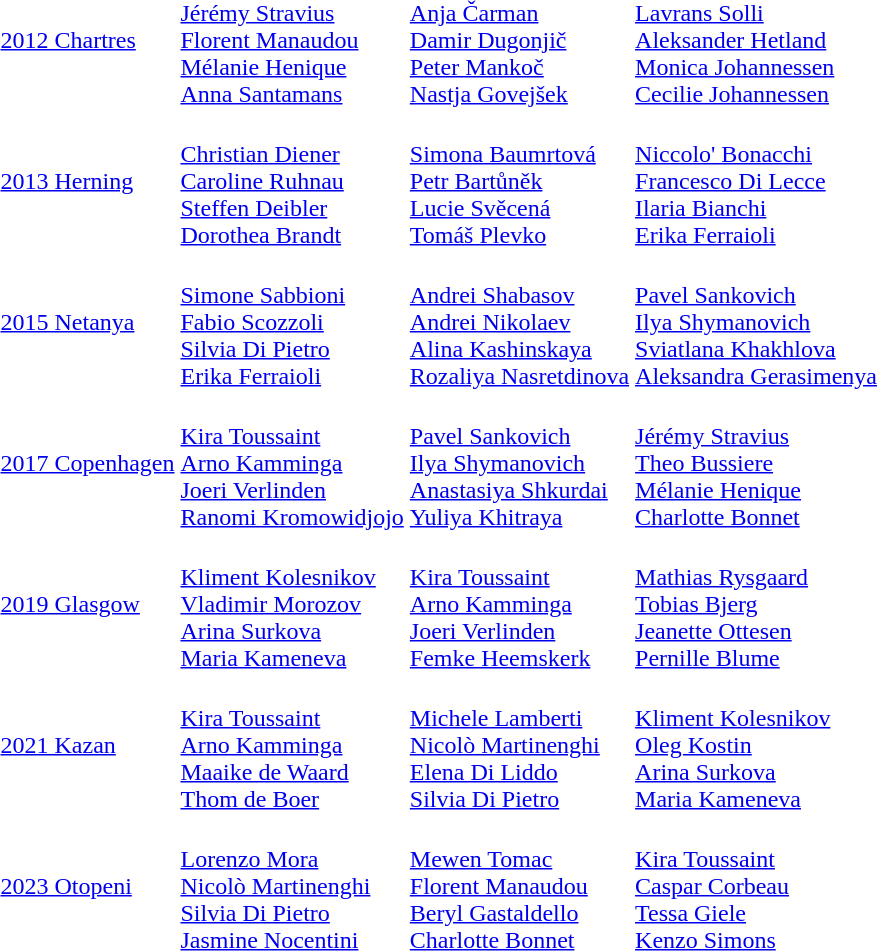<table>
<tr>
<td><a href='#'>2012 Chartres</a></td>
<td><br><a href='#'>Jérémy Stravius</a><br><a href='#'>Florent Manaudou</a><br><a href='#'>Mélanie Henique</a><br><a href='#'>Anna Santamans</a></td>
<td><br><a href='#'>Anja Čarman</a><br><a href='#'>Damir Dugonjič</a><br><a href='#'>Peter Mankoč</a><br><a href='#'>Nastja Govejšek</a></td>
<td><br><a href='#'>Lavrans Solli</a><br><a href='#'>Aleksander Hetland</a><br><a href='#'>Monica Johannessen</a><br><a href='#'>Cecilie Johannessen</a></td>
</tr>
<tr>
<td><a href='#'>2013 Herning</a></td>
<td><br><a href='#'>Christian Diener</a><br><a href='#'>Caroline Ruhnau</a><br><a href='#'>Steffen Deibler</a><br><a href='#'>Dorothea Brandt</a></td>
<td><br><a href='#'>Simona Baumrtová</a><br><a href='#'>Petr Bartůněk</a><br><a href='#'>Lucie Svěcená</a><br><a href='#'>Tomáš Plevko</a></td>
<td><br><a href='#'>Niccolo' Bonacchi</a><br><a href='#'>Francesco Di Lecce</a><br><a href='#'>Ilaria Bianchi</a><br><a href='#'>Erika Ferraioli</a></td>
</tr>
<tr>
<td><a href='#'>2015 Netanya</a></td>
<td><br><a href='#'>Simone Sabbioni</a><br><a href='#'>Fabio Scozzoli</a><br><a href='#'>Silvia Di Pietro</a><br><a href='#'>Erika Ferraioli</a></td>
<td><br><a href='#'>Andrei Shabasov</a><br><a href='#'>Andrei Nikolaev</a><br><a href='#'>Alina Kashinskaya</a><br><a href='#'>Rozaliya Nasretdinova</a></td>
<td><br><a href='#'>Pavel Sankovich</a><br><a href='#'>Ilya Shymanovich</a><br><a href='#'>Sviatlana Khakhlova</a><br><a href='#'>Aleksandra Gerasimenya</a></td>
</tr>
<tr>
<td><a href='#'>2017 Copenhagen</a></td>
<td><br><a href='#'>Kira Toussaint</a><br><a href='#'>Arno Kamminga</a><br><a href='#'>Joeri Verlinden</a><br><a href='#'>Ranomi Kromowidjojo</a></td>
<td><br><a href='#'>Pavel Sankovich</a><br><a href='#'>Ilya Shymanovich</a><br><a href='#'>Anastasiya Shkurdai</a><br><a href='#'>Yuliya Khitraya</a></td>
<td><br><a href='#'>Jérémy Stravius</a><br><a href='#'>Theo Bussiere</a><br><a href='#'>Mélanie Henique</a><br><a href='#'>Charlotte Bonnet</a></td>
</tr>
<tr>
<td><a href='#'>2019 Glasgow</a></td>
<td><br><a href='#'>Kliment Kolesnikov</a><br><a href='#'>Vladimir Morozov</a><br><a href='#'>Arina Surkova</a><br><a href='#'>Maria Kameneva</a></td>
<td><br><a href='#'>Kira Toussaint</a><br><a href='#'>Arno Kamminga</a><br><a href='#'>Joeri Verlinden</a><br><a href='#'>Femke Heemskerk</a></td>
<td><br><a href='#'>Mathias Rysgaard</a><br><a href='#'>Tobias Bjerg</a><br><a href='#'>Jeanette Ottesen</a><br><a href='#'>Pernille Blume</a></td>
</tr>
<tr>
<td><a href='#'>2021 Kazan</a></td>
<td><br><a href='#'>Kira Toussaint</a><br><a href='#'>Arno Kamminga</a><br><a href='#'>Maaike de Waard</a><br><a href='#'>Thom de Boer</a></td>
<td><br><a href='#'>Michele Lamberti</a><br><a href='#'>Nicolò Martinenghi</a><br><a href='#'>Elena Di Liddo</a><br><a href='#'>Silvia Di Pietro</a></td>
<td><br><a href='#'>Kliment Kolesnikov</a><br><a href='#'>Oleg Kostin</a><br><a href='#'>Arina Surkova</a><br><a href='#'>Maria Kameneva</a></td>
</tr>
<tr>
<td><a href='#'>2023 Otopeni</a></td>
<td><br><a href='#'>Lorenzo Mora</a><br><a href='#'>Nicolò Martinenghi</a><br><a href='#'>Silvia Di Pietro</a><br><a href='#'>Jasmine Nocentini</a></td>
<td><br><a href='#'>Mewen Tomac</a><br><a href='#'>Florent Manaudou</a><br><a href='#'>Beryl Gastaldello</a><br><a href='#'>Charlotte Bonnet</a></td>
<td><br><a href='#'>Kira Toussaint</a><br><a href='#'>Caspar Corbeau</a><br><a href='#'>Tessa Giele</a><br><a href='#'>Kenzo Simons</a></td>
</tr>
</table>
